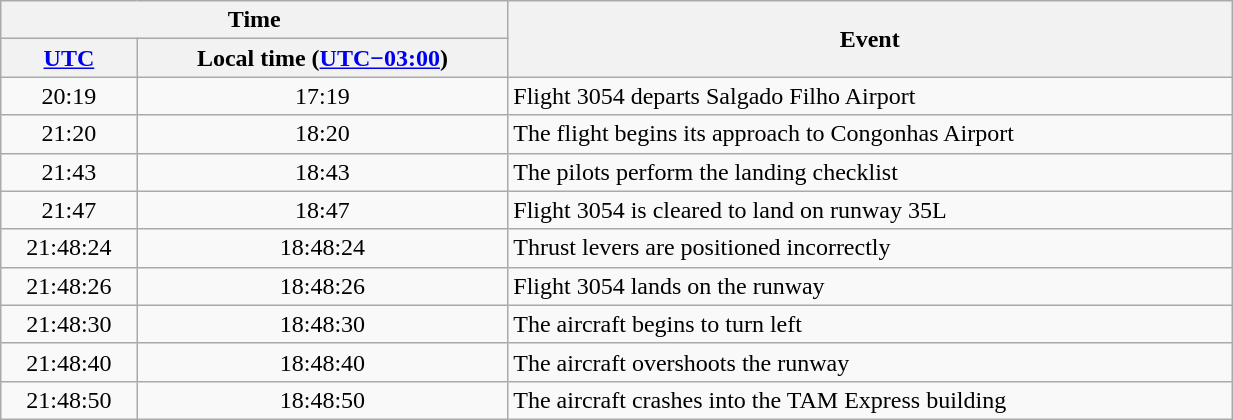<table class="wikitable" style="font-size: 100%; width:65%; text-align: center">
<tr>
<th colspan="2">Time</th>
<th rowspan="2">Event</th>
</tr>
<tr>
<th><a href='#'>UTC</a></th>
<th>Local time (<a href='#'>UTC−03:00</a>)</th>
</tr>
<tr>
<td>20:19</td>
<td>17:19</td>
<td style="text-align:left">Flight 3054 departs Salgado Filho Airport</td>
</tr>
<tr>
<td>21:20</td>
<td>18:20</td>
<td style="text-align:left">The flight begins its approach to Congonhas Airport</td>
</tr>
<tr>
<td>21:43</td>
<td>18:43</td>
<td style="text-align:left">The pilots perform the landing checklist</td>
</tr>
<tr>
<td>21:47</td>
<td>18:47</td>
<td style="text-align:left">Flight 3054 is cleared to land on runway 35L</td>
</tr>
<tr>
<td>21:48:24</td>
<td>18:48:24</td>
<td style="text-align:left">Thrust levers are positioned incorrectly</td>
</tr>
<tr>
<td>21:48:26</td>
<td>18:48:26</td>
<td style="text-align:left">Flight 3054 lands on the runway</td>
</tr>
<tr>
<td>21:48:30</td>
<td>18:48:30</td>
<td style="text-align:left">The aircraft begins to turn left</td>
</tr>
<tr>
<td>21:48:40</td>
<td>18:48:40</td>
<td style="text-align:left">The aircraft overshoots the runway</td>
</tr>
<tr>
<td>21:48:50</td>
<td>18:48:50</td>
<td style="text-align:left">The aircraft crashes into the TAM Express building</td>
</tr>
</table>
